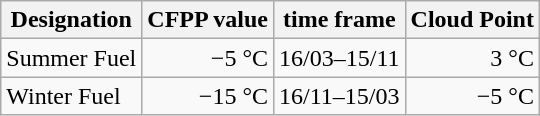<table class="wikitable">
<tr>
<th>Designation</th>
<th>CFPP value</th>
<th>time frame</th>
<th>Cloud Point</th>
</tr>
<tr>
<td>Summer Fuel</td>
<td align=right>−5 °C</td>
<td>16/03–15/11</td>
<td align=right>3 °C</td>
</tr>
<tr>
<td>Winter Fuel</td>
<td align=right>−15 °C</td>
<td>16/11–15/03</td>
<td align=right>−5 °C</td>
</tr>
</table>
